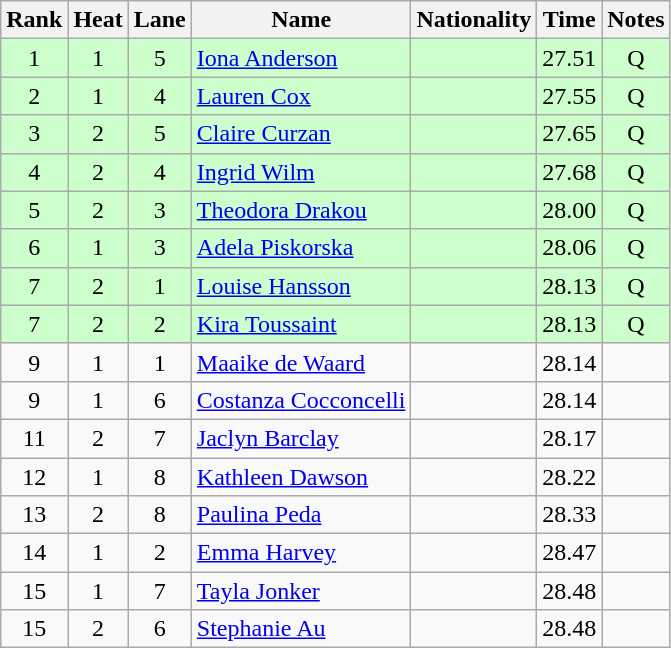<table class="wikitable sortable" style="text-align:center">
<tr>
<th>Rank</th>
<th>Heat</th>
<th>Lane</th>
<th>Name</th>
<th>Nationality</th>
<th>Time</th>
<th>Notes</th>
</tr>
<tr bgcolor=ccffcc>
<td>1</td>
<td>1</td>
<td>5</td>
<td align=left><a href='#'>Iona Anderson</a></td>
<td align=left></td>
<td>27.51</td>
<td>Q</td>
</tr>
<tr bgcolor=ccffcc>
<td>2</td>
<td>1</td>
<td>4</td>
<td align=left><a href='#'>Lauren Cox</a></td>
<td align=left></td>
<td>27.55</td>
<td>Q</td>
</tr>
<tr bgcolor=ccffcc>
<td>3</td>
<td>2</td>
<td>5</td>
<td align=left><a href='#'>Claire Curzan</a></td>
<td align=left></td>
<td>27.65</td>
<td>Q</td>
</tr>
<tr bgcolor=ccffcc>
<td>4</td>
<td>2</td>
<td>4</td>
<td align=left><a href='#'>Ingrid Wilm</a></td>
<td align=left></td>
<td>27.68</td>
<td>Q</td>
</tr>
<tr bgcolor=ccffcc>
<td>5</td>
<td>2</td>
<td>3</td>
<td align=left><a href='#'>Theodora Drakou</a></td>
<td align=left></td>
<td>28.00</td>
<td>Q</td>
</tr>
<tr bgcolor=ccffcc>
<td>6</td>
<td>1</td>
<td>3</td>
<td align=left><a href='#'>Adela Piskorska</a></td>
<td align=left></td>
<td>28.06</td>
<td>Q</td>
</tr>
<tr bgcolor=ccffcc>
<td>7</td>
<td>2</td>
<td>1</td>
<td align=left><a href='#'>Louise Hansson</a></td>
<td align=left></td>
<td>28.13</td>
<td>Q</td>
</tr>
<tr bgcolor=ccffcc>
<td>7</td>
<td>2</td>
<td>2</td>
<td align=left><a href='#'>Kira Toussaint</a></td>
<td align=left></td>
<td>28.13</td>
<td>Q</td>
</tr>
<tr>
<td>9</td>
<td>1</td>
<td>1</td>
<td align=left><a href='#'>Maaike de Waard</a></td>
<td align=left></td>
<td>28.14</td>
<td></td>
</tr>
<tr>
<td>9</td>
<td>1</td>
<td>6</td>
<td align=left><a href='#'>Costanza Cocconcelli</a></td>
<td align=left></td>
<td>28.14</td>
<td></td>
</tr>
<tr>
<td>11</td>
<td>2</td>
<td>7</td>
<td align=left><a href='#'>Jaclyn Barclay</a></td>
<td align=left></td>
<td>28.17</td>
<td></td>
</tr>
<tr>
<td>12</td>
<td>1</td>
<td>8</td>
<td align=left><a href='#'>Kathleen Dawson</a></td>
<td align=left></td>
<td>28.22</td>
<td></td>
</tr>
<tr>
<td>13</td>
<td>2</td>
<td>8</td>
<td align=left><a href='#'>Paulina Peda</a></td>
<td align=left></td>
<td>28.33</td>
<td></td>
</tr>
<tr>
<td>14</td>
<td>1</td>
<td>2</td>
<td align=left><a href='#'>Emma Harvey</a></td>
<td align=left></td>
<td>28.47</td>
<td></td>
</tr>
<tr>
<td>15</td>
<td>1</td>
<td>7</td>
<td align=left><a href='#'>Tayla Jonker</a></td>
<td align=left></td>
<td>28.48</td>
<td></td>
</tr>
<tr>
<td>15</td>
<td>2</td>
<td>6</td>
<td align=left><a href='#'>Stephanie Au</a></td>
<td align=left></td>
<td>28.48</td>
<td></td>
</tr>
</table>
